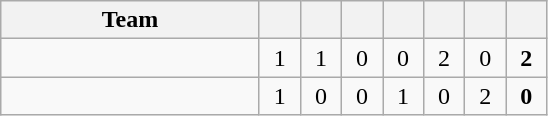<table class="wikitable" style="text-align:center;">
<tr>
<th width=165>Team</th>
<th width=20></th>
<th width=20></th>
<th width=20></th>
<th width=20></th>
<th width=20></th>
<th width=20></th>
<th width=20></th>
</tr>
<tr>
<td align="left"></td>
<td>1</td>
<td>1</td>
<td>0</td>
<td>0</td>
<td>2</td>
<td>0</td>
<td><strong>2</strong></td>
</tr>
<tr>
<td align="left"></td>
<td>1</td>
<td>0</td>
<td>0</td>
<td>1</td>
<td>0</td>
<td>2</td>
<td><strong>0</strong></td>
</tr>
</table>
